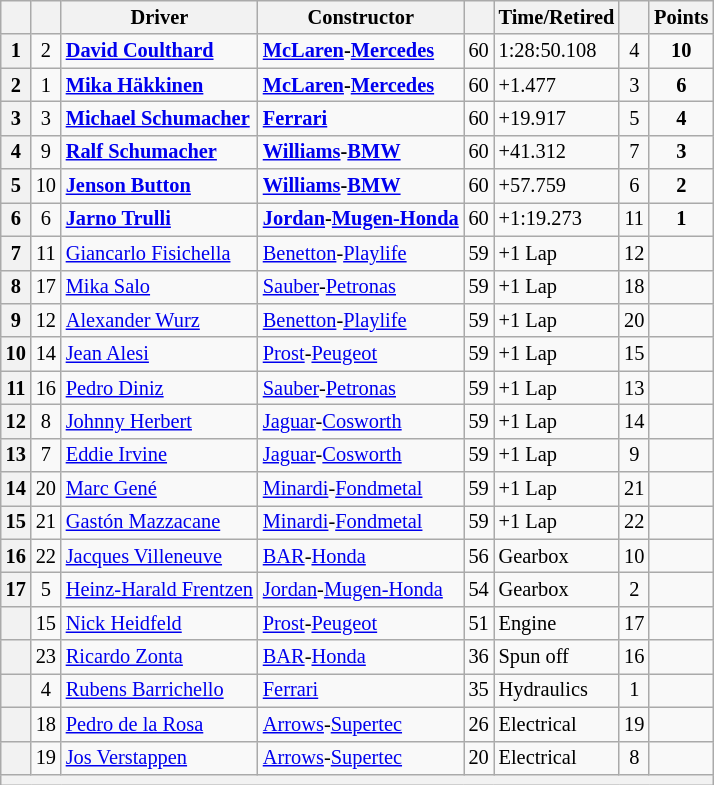<table class="wikitable sortable" style="font-size: 85%;">
<tr>
<th scope="col"></th>
<th scope="col"></th>
<th scope="col">Driver</th>
<th scope="col">Constructor</th>
<th scope="col" class="unsortable"></th>
<th scope="col" class="unsortable">Time/Retired</th>
<th scope="col"></th>
<th scope="col">Points</th>
</tr>
<tr>
<th scope="row">1</th>
<td align="center">2</td>
<td data-sort-value="COU"> <strong><a href='#'>David Coulthard</a></strong></td>
<td><strong><a href='#'>McLaren</a>-<a href='#'>Mercedes</a></strong></td>
<td align="center">60</td>
<td>1:28:50.108</td>
<td align="center">4</td>
<td align="center"><strong>10</strong></td>
</tr>
<tr>
<th scope="row">2</th>
<td align="center">1</td>
<td data-sort-value="HAK"> <strong><a href='#'>Mika Häkkinen</a></strong></td>
<td><strong><a href='#'>McLaren</a>-<a href='#'>Mercedes</a></strong></td>
<td align="center">60</td>
<td>+1.477</td>
<td align="center">3</td>
<td align="center"><strong>6</strong></td>
</tr>
<tr>
<th scope="row">3</th>
<td align="center">3</td>
<td data-sort-value="SCHM"> <strong><a href='#'>Michael Schumacher</a></strong></td>
<td><strong><a href='#'>Ferrari</a></strong></td>
<td align="center">60</td>
<td>+19.917</td>
<td align="center">5</td>
<td align="center"><strong>4</strong></td>
</tr>
<tr>
<th scope="row">4</th>
<td align="center">9</td>
<td data-sort-value="SCHR"> <strong><a href='#'>Ralf Schumacher</a></strong></td>
<td><strong><a href='#'>Williams</a>-<a href='#'>BMW</a></strong></td>
<td align="center">60</td>
<td>+41.312</td>
<td align="center">7</td>
<td align="center"><strong>3</strong></td>
</tr>
<tr>
<th scope="row">5</th>
<td align="center">10</td>
<td data-sort-value="BUT"> <strong><a href='#'>Jenson Button</a></strong></td>
<td><strong><a href='#'>Williams</a>-<a href='#'>BMW</a></strong></td>
<td align="center">60</td>
<td>+57.759</td>
<td align="center">6</td>
<td align="center"><strong>2</strong></td>
</tr>
<tr>
<th scope="row">6</th>
<td align="center">6</td>
<td data-sort-value="TRU"> <strong><a href='#'>Jarno Trulli</a></strong></td>
<td><strong><a href='#'>Jordan</a>-<a href='#'>Mugen-Honda</a></strong></td>
<td align="center">60</td>
<td>+1:19.273</td>
<td align="center">11</td>
<td align="center"><strong>1</strong></td>
</tr>
<tr>
<th scope="row">7</th>
<td align="center">11</td>
<td data-sort-value="FIS"> <a href='#'>Giancarlo Fisichella</a></td>
<td><a href='#'>Benetton</a>-<a href='#'>Playlife</a></td>
<td align="center">59</td>
<td>+1 Lap</td>
<td align="center">12</td>
<td> </td>
</tr>
<tr>
<th scope="row">8</th>
<td align="center">17</td>
<td data-sort-value="SAL"> <a href='#'>Mika Salo</a></td>
<td><a href='#'>Sauber</a>-<a href='#'>Petronas</a></td>
<td align="center">59</td>
<td>+1 Lap</td>
<td align="center">18</td>
<td> </td>
</tr>
<tr>
<th scope="row">9</th>
<td align="center">12</td>
<td data-sort-value="WUR"> <a href='#'>Alexander Wurz</a></td>
<td><a href='#'>Benetton</a>-<a href='#'>Playlife</a></td>
<td align="center">59</td>
<td>+1 Lap</td>
<td align="center">20</td>
<td> </td>
</tr>
<tr>
<th scope="row">10</th>
<td align="center">14</td>
<td data-sort-value="ALE"> <a href='#'>Jean Alesi</a></td>
<td><a href='#'>Prost</a>-<a href='#'>Peugeot</a></td>
<td align="center">59</td>
<td>+1 Lap</td>
<td align="center">15</td>
<td> </td>
</tr>
<tr>
<th scope="row">11</th>
<td align="center">16</td>
<td data-sort-value="DIN"> <a href='#'>Pedro Diniz</a></td>
<td><a href='#'>Sauber</a>-<a href='#'>Petronas</a></td>
<td align="center">59</td>
<td>+1 Lap</td>
<td align="center">13</td>
<td> </td>
</tr>
<tr>
<th scope="row">12</th>
<td align="center">8</td>
<td data-sort-value="HER"> <a href='#'>Johnny Herbert</a></td>
<td><a href='#'>Jaguar</a>-<a href='#'>Cosworth</a></td>
<td align="center">59</td>
<td>+1 Lap</td>
<td align="center">14</td>
<td> </td>
</tr>
<tr>
<th scope="row">13</th>
<td align="center">7</td>
<td data-sort-value="IRV"> <a href='#'>Eddie Irvine</a></td>
<td><a href='#'>Jaguar</a>-<a href='#'>Cosworth</a></td>
<td align="center">59</td>
<td>+1 Lap</td>
<td align="center">9</td>
<td> </td>
</tr>
<tr>
<th scope="row">14</th>
<td align="center">20</td>
<td data-sort-value="GEN"> <a href='#'>Marc Gené</a></td>
<td><a href='#'>Minardi</a>-<a href='#'>Fondmetal</a></td>
<td align="center">59</td>
<td>+1 Lap</td>
<td align="center">21</td>
<td> </td>
</tr>
<tr>
<th scope="row">15</th>
<td align="center">21</td>
<td data-sort-value="MAZ"> <a href='#'>Gastón Mazzacane</a></td>
<td><a href='#'>Minardi</a>-<a href='#'>Fondmetal</a></td>
<td align="center">59</td>
<td>+1 Lap</td>
<td align="center">22</td>
<td> </td>
</tr>
<tr>
<th scope="row">16</th>
<td align="center">22</td>
<td data-sort-value="VIL"> <a href='#'>Jacques Villeneuve</a></td>
<td><a href='#'>BAR</a>-<a href='#'>Honda</a></td>
<td align="center">56</td>
<td>Gearbox</td>
<td align="center">10</td>
<td> </td>
</tr>
<tr>
<th scope="row">17</th>
<td align="center">5</td>
<td data-sort-value="FRE"> <a href='#'>Heinz-Harald Frentzen</a></td>
<td><a href='#'>Jordan</a>-<a href='#'>Mugen-Honda</a></td>
<td align="center">54</td>
<td>Gearbox</td>
<td align="center">2</td>
<td> </td>
</tr>
<tr>
<th scope="row" data-sort-value="18"></th>
<td align="center">15</td>
<td data-sort-value="HEI"> <a href='#'>Nick Heidfeld</a></td>
<td><a href='#'>Prost</a>-<a href='#'>Peugeot</a></td>
<td align="center">51</td>
<td>Engine</td>
<td align="center">17</td>
<td> </td>
</tr>
<tr>
<th scope="row" data-sort-value="19"></th>
<td align="center">23</td>
<td data-sort-value="ZON"> <a href='#'>Ricardo Zonta</a></td>
<td><a href='#'>BAR</a>-<a href='#'>Honda</a></td>
<td align="center">36</td>
<td>Spun off</td>
<td align="center">16</td>
<td> </td>
</tr>
<tr>
<th scope="row" data-sort-value="20"></th>
<td align="center">4</td>
<td data-sort-value="BAR"> <a href='#'>Rubens Barrichello</a></td>
<td><a href='#'>Ferrari</a></td>
<td align="center">35</td>
<td>Hydraulics</td>
<td align="center">1</td>
<td> </td>
</tr>
<tr>
<th scope="row" data-sort-value="21"></th>
<td align="center">18</td>
<td data-sort-value="DEL"> <a href='#'>Pedro de la Rosa</a></td>
<td><a href='#'>Arrows</a>-<a href='#'>Supertec</a></td>
<td align="center">26</td>
<td>Electrical</td>
<td align="center">19</td>
<td> </td>
</tr>
<tr>
<th scope="row" data-sort-value="22"></th>
<td align="center">19</td>
<td data-sort-value="VER"> <a href='#'>Jos Verstappen</a></td>
<td><a href='#'>Arrows</a>-<a href='#'>Supertec</a></td>
<td align="center">20</td>
<td>Electrical</td>
<td align="center">8</td>
<td> </td>
</tr>
<tr class="sortbottom">
<th colspan="8"></th>
</tr>
</table>
